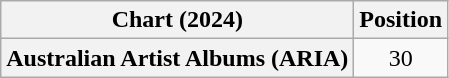<table class="wikitable plainrowheaders" style="text-align:center">
<tr>
<th scope="col">Chart (2024)</th>
<th scope="col">Position</th>
</tr>
<tr>
<th scope="row">Australian Artist Albums (ARIA)</th>
<td>30</td>
</tr>
</table>
